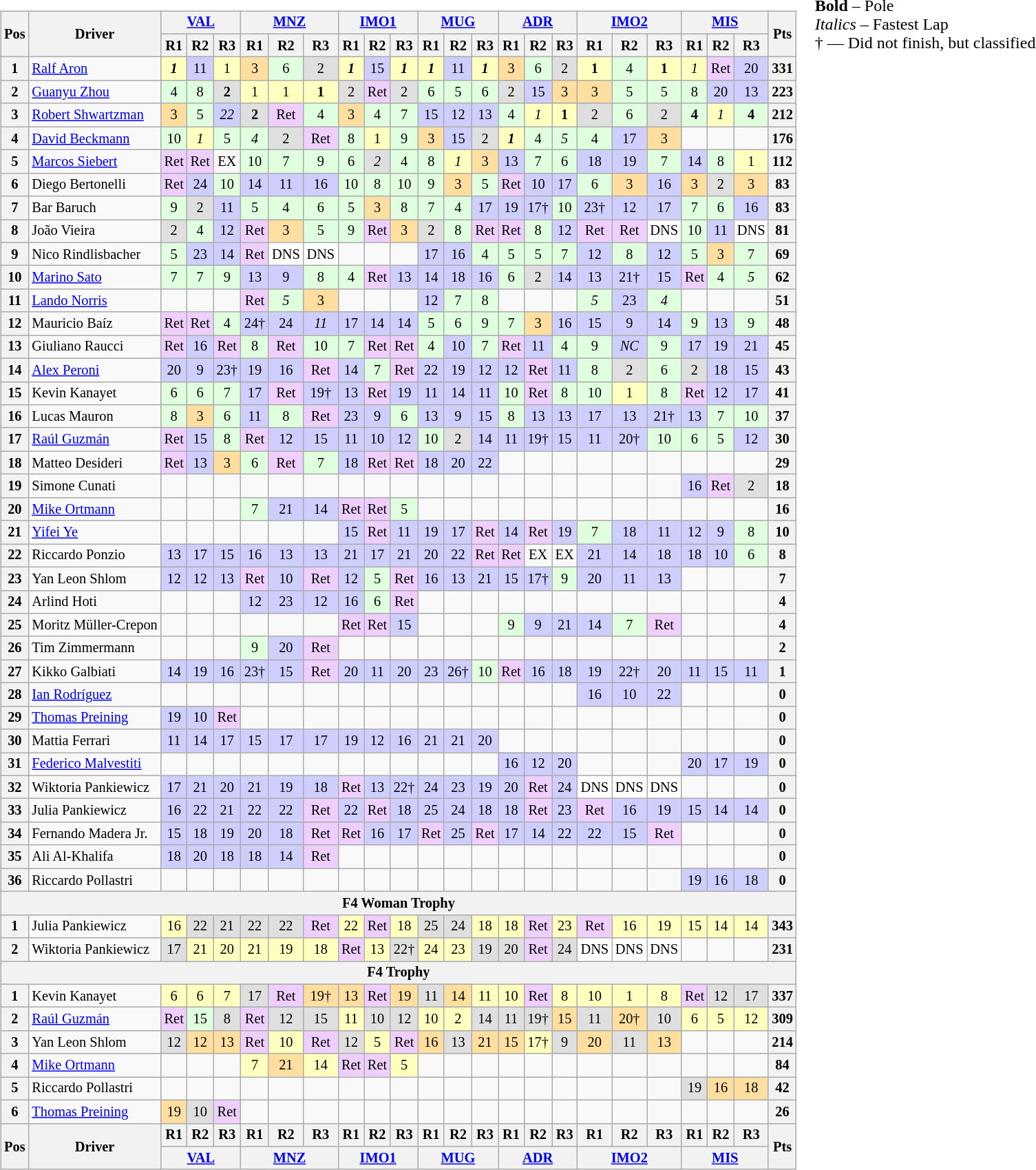<table>
<tr>
<td><br><table class="wikitable" style="font-size: 85%; text-align:center">
<tr>
<th rowspan=2>Pos</th>
<th rowspan=2>Driver</th>
<th colspan=3><a href='#'>VAL</a></th>
<th colspan=3><a href='#'>MNZ</a></th>
<th colspan=3><a href='#'>IMO1</a></th>
<th colspan=3><a href='#'>MUG</a></th>
<th colspan=3><a href='#'>ADR</a></th>
<th colspan=3><a href='#'>IMO2</a></th>
<th colspan=3><a href='#'>MIS</a></th>
<th rowspan=2>Pts</th>
</tr>
<tr>
<th>R1</th>
<th>R2</th>
<th>R3</th>
<th>R1</th>
<th>R2</th>
<th>R3</th>
<th>R1</th>
<th>R2</th>
<th>R3</th>
<th>R1</th>
<th>R2</th>
<th>R3</th>
<th>R1</th>
<th>R2</th>
<th>R3</th>
<th>R1</th>
<th>R2</th>
<th>R3</th>
<th>R1</th>
<th>R2</th>
<th>R3</th>
</tr>
<tr>
<th>1</th>
<td style="text-align:left"> <a href='#'>Ralf Aron</a></td>
<td style="background:#ffffbf"><strong><em>1</em></strong></td>
<td style="background:#cfcfff">11</td>
<td style="background:#ffffbf">1</td>
<td style="background:#ffdf9f">3</td>
<td style="background:#dfffdf">6</td>
<td style="background:#dfdfdf">2</td>
<td style="background:#ffffbf"><strong><em>1</em></strong></td>
<td style="background:#cfcfff">15</td>
<td style="background:#ffffbf"><strong><em>1</em></strong></td>
<td style="background:#ffffbf"><strong><em>1</em></strong></td>
<td style="background:#cfcfff">11</td>
<td style="background:#ffffbf"><strong><em>1</em></strong></td>
<td style="background:#ffdf9f">3</td>
<td style="background:#dfffdf">6</td>
<td style="background:#dfdfdf">2</td>
<td style="background:#ffffbf"><strong>1</strong></td>
<td style="background:#dfffdf">4</td>
<td style="background:#ffffbf"><strong>1</strong></td>
<td style="background:#ffffbf"><em>1</em></td>
<td style="background:#efcfff">Ret</td>
<td style="background:#cfcfff">20</td>
<th>331</th>
</tr>
<tr>
<th>2</th>
<td style="text-align:left"> <a href='#'>Guanyu Zhou</a></td>
<td style="background:#dfffdf">4</td>
<td style="background:#dfffdf">8</td>
<td style="background:#dfdfdf"><strong>2</strong></td>
<td style="background:#ffffbf">1</td>
<td style="background:#ffffbf">1</td>
<td style="background:#ffffbf"><strong>1</strong></td>
<td style="background:#dfdfdf">2</td>
<td style="background:#efcfff">Ret</td>
<td style="background:#dfdfdf">2</td>
<td style="background:#dfffdf">6</td>
<td style="background:#dfffdf">5</td>
<td style="background:#dfffdf">6</td>
<td style="background:#dfdfdf">2</td>
<td style="background:#cfcfff">15</td>
<td style="background:#ffdf9f">3</td>
<td style="background:#ffdf9f">3</td>
<td style="background:#dfffdf">5</td>
<td style="background:#dfffdf">5</td>
<td style="background:#dfffdf">8</td>
<td style="background:#cfcfff">20</td>
<td style="background:#cfcfff">13</td>
<th>223</th>
</tr>
<tr>
<th>3</th>
<td style="text-align:left"> <a href='#'>Robert Shwartzman</a></td>
<td style="background:#ffdf9f">3</td>
<td style="background:#dfffdf">5</td>
<td style="background:#cfcfff"><em>22</em></td>
<td style="background:#dfdfdf"><strong>2</strong></td>
<td style="background:#efcfff">Ret</td>
<td style="background:#dfffdf">4</td>
<td style="background:#ffdf9f">3</td>
<td style="background:#dfffdf">4</td>
<td style="background:#dfffdf">7</td>
<td style="background:#cfcfff">15</td>
<td style="background:#cfcfff">12</td>
<td style="background:#cfcfff">13</td>
<td style="background:#dfffdf">4</td>
<td style="background:#ffffbf"><em>1</em></td>
<td style="background:#ffffbf"><strong>1</strong></td>
<td style="background:#dfdfdf">2</td>
<td style="background:#dfffdf">6</td>
<td style="background:#dfdfdf">2</td>
<td style="background:#dfffdf"><strong>4</strong></td>
<td style="background:#ffffbf"><em>1</em></td>
<td style="background:#dfffdf"><strong>4</strong></td>
<th>212</th>
</tr>
<tr>
<th>4</th>
<td style="text-align:left"> <a href='#'>David Beckmann</a></td>
<td style="background:#dfffdf">10</td>
<td style="background:#ffffbf"><em>1</em></td>
<td style="background:#dfffdf">5</td>
<td style="background:#dfffdf"><em>4</em></td>
<td style="background:#dfdfdf">2</td>
<td style="background:#efcfff">Ret</td>
<td style="background:#dfffdf">8</td>
<td style="background:#ffffbf">1</td>
<td style="background:#dfffdf">9</td>
<td style="background:#ffdf9f">3</td>
<td style="background:#cfcfff">15</td>
<td style="background:#dfdfdf">2</td>
<td style="background:#ffffbf"><strong><em>1</em></strong></td>
<td style="background:#dfffdf">4</td>
<td style="background:#dfffdf"><em>5</em></td>
<td style="background:#dfffdf">4</td>
<td style="background:#cfcfff">17</td>
<td style="background:#ffdf9f">3</td>
<td></td>
<td></td>
<td></td>
<th>176</th>
</tr>
<tr>
<th>5</th>
<td style="text-align:left"> <a href='#'>Marcos Siebert</a></td>
<td style="background:#efcfff">Ret</td>
<td style="background:#efcfff">Ret</td>
<td>EX</td>
<td style="background:#dfffdf">10</td>
<td style="background:#dfffdf">7</td>
<td style="background:#dfffdf">9</td>
<td style="background:#dfffdf">6</td>
<td style="background:#dfdfdf"><em>2</em></td>
<td style="background:#dfffdf">4</td>
<td style="background:#dfffdf">8</td>
<td style="background:#ffffbf"><em>1</em></td>
<td style="background:#ffdf9f">3</td>
<td style="background:#cfcfff">13</td>
<td style="background:#dfffdf">7</td>
<td style="background:#dfffdf">6</td>
<td style="background:#cfcfff">18</td>
<td style="background:#cfcfff">19</td>
<td style="background:#dfffdf">7</td>
<td style="background:#cfcfff">14</td>
<td style="background:#dfffdf">8</td>
<td style="background:#ffffbf">1</td>
<th>112</th>
</tr>
<tr>
<th>6</th>
<td style="text-align:left"> Diego Bertonelli</td>
<td style="background:#efcfff">Ret</td>
<td style="background:#cfcfff">24</td>
<td style="background:#dfffdf">10</td>
<td style="background:#cfcfff">14</td>
<td style="background:#cfcfff">11</td>
<td style="background:#cfcfff">16</td>
<td style="background:#dfffdf">10</td>
<td style="background:#dfffdf">8</td>
<td style="background:#dfffdf">10</td>
<td style="background:#dfffdf">9</td>
<td style="background:#ffdf9f">3</td>
<td style="background:#dfffdf">5</td>
<td style="background:#efcfff">Ret</td>
<td style="background:#cfcfff">10</td>
<td style="background:#cfcfff">17</td>
<td style="background:#dfffdf">6</td>
<td style="background:#ffdf9f">3</td>
<td style="background:#cfcfff">16</td>
<td style="background:#ffdf9f">3</td>
<td style="background:#dfdfdf">2</td>
<td style="background:#ffdf9f">3</td>
<th>83</th>
</tr>
<tr>
<th>7</th>
<td style="text-align:left"> Bar Baruch</td>
<td style="background:#dfffdf">9</td>
<td style="background:#dfdfdf">2</td>
<td style="background:#cfcfff">11</td>
<td style="background:#dfffdf">5</td>
<td style="background:#dfffdf">4</td>
<td style="background:#dfffdf">6</td>
<td style="background:#dfffdf">5</td>
<td style="background:#ffdf9f">3</td>
<td style="background:#dfffdf">8</td>
<td style="background:#dfffdf">7</td>
<td style="background:#dfffdf">4</td>
<td style="background:#cfcfff">17</td>
<td style="background:#cfcfff">19</td>
<td style="background:#cfcfff">17†</td>
<td style="background:#dfffdf">10</td>
<td style="background:#cfcfff">23†</td>
<td style="background:#cfcfff">12</td>
<td style="background:#cfcfff">17</td>
<td style="background:#dfffdf">7</td>
<td style="background:#dfffdf">6</td>
<td style="background:#cfcfff">16</td>
<th>83</th>
</tr>
<tr>
<th>8</th>
<td style="text-align:left"> João Vieira</td>
<td style="background:#dfdfdf">2</td>
<td style="background:#dfffdf">4</td>
<td style="background:#cfcfff">12</td>
<td style="background:#efcfff">Ret</td>
<td style="background:#ffdf9f">3</td>
<td style="background:#dfffdf">5</td>
<td style="background:#dfffdf">9</td>
<td style="background:#efcfff">Ret</td>
<td style="background:#ffdf9f">3</td>
<td style="background:#dfdfdf">2</td>
<td style="background:#dfffdf">8</td>
<td style="background:#efcfff">Ret</td>
<td style="background:#efcfff">Ret</td>
<td style="background:#dfffdf">8</td>
<td style="background:#cfcfff">12</td>
<td style="background:#efcfff">Ret</td>
<td style="background:#efcfff">Ret</td>
<td style="background:#ffffff">DNS</td>
<td style="background:#dfffdf">10</td>
<td style="background:#cfcfff">11</td>
<td style="background:#ffffff">DNS</td>
<th>81</th>
</tr>
<tr>
<th>9</th>
<td style="text-align:left"> Nico Rindlisbacher</td>
<td style="background:#dfffdf">5</td>
<td style="background:#cfcfff">23</td>
<td style="background:#cfcfff">14</td>
<td style="background:#efcfff">Ret</td>
<td style="background:#ffffff">DNS</td>
<td style="background:#ffffff">DNS</td>
<td></td>
<td></td>
<td></td>
<td style="background:#cfcfff">17</td>
<td style="background:#cfcfff">16</td>
<td style="background:#dfffdf">4</td>
<td style="background:#dfffdf">5</td>
<td style="background:#dfffdf">5</td>
<td style="background:#dfffdf">7</td>
<td style="background:#cfcfff">12</td>
<td style="background:#dfffdf">8</td>
<td style="background:#cfcfff">12</td>
<td style="background:#dfffdf">5</td>
<td style="background:#ffdf9f">3</td>
<td style="background:#dfffdf">7</td>
<th>69</th>
</tr>
<tr>
<th>10</th>
<td style="text-align:left"> <a href='#'>Marino Sato</a></td>
<td style="background:#dfffdf">7</td>
<td style="background:#dfffdf">7</td>
<td style="background:#dfffdf">9</td>
<td style="background:#cfcfff">13</td>
<td style="background:#cfcfff">9</td>
<td style="background:#dfffdf">8</td>
<td style="background:#dfffdf">4</td>
<td style="background:#efcfff">Ret</td>
<td style="background:#cfcfff">13</td>
<td style="background:#cfcfff">14</td>
<td style="background:#cfcfff">18</td>
<td style="background:#cfcfff">16</td>
<td style="background:#dfffdf">6</td>
<td style="background:#dfdfdf">2</td>
<td style="background:#cfcfff">14</td>
<td style="background:#cfcfff">13</td>
<td style="background:#cfcfff">21†</td>
<td style="background:#cfcfff">15</td>
<td style="background:#efcfff">Ret</td>
<td style="background:#dfffdf">4</td>
<td style="background:#dfffdf"><em>5</em></td>
<th>62</th>
</tr>
<tr>
<th>11</th>
<td style="text-align:left"> <a href='#'>Lando Norris</a></td>
<td></td>
<td></td>
<td></td>
<td style="background:#efcfff">Ret</td>
<td style="background:#dfffdf"><em>5</em></td>
<td style="background:#ffdf9f">3</td>
<td></td>
<td></td>
<td></td>
<td style="background:#cfcfff">12</td>
<td style="background:#dfffdf">7</td>
<td style="background:#dfffdf">8</td>
<td></td>
<td></td>
<td></td>
<td style="background:#dfffdf"><em>5</em></td>
<td style="background:#cfcfff">23</td>
<td style="background:#dfffdf"><em>4</em></td>
<td></td>
<td></td>
<td></td>
<th>51</th>
</tr>
<tr>
<th>12</th>
<td style="text-align:left"> Mauricio Baíz</td>
<td style="background:#efcfff">Ret</td>
<td style="background:#efcfff">Ret</td>
<td style="background:#dfffdf">4</td>
<td style="background:#cfcfff">24†</td>
<td style="background:#cfcfff">24</td>
<td style="background:#cfcfff"><em>11</em></td>
<td style="background:#cfcfff">17</td>
<td style="background:#cfcfff">14</td>
<td style="background:#cfcfff">14</td>
<td style="background:#dfffdf">5</td>
<td style="background:#dfffdf">6</td>
<td style="background:#dfffdf">9</td>
<td style="background:#dfffdf">7</td>
<td style="background:#ffdf9f">3</td>
<td style="background:#cfcfff">16</td>
<td style="background:#cfcfff">15</td>
<td style="background:#cfcfff">9</td>
<td style="background:#cfcfff">14</td>
<td style="background:#dfffdf">9</td>
<td style="background:#cfcfff">13</td>
<td style="background:#dfffdf">9</td>
<th>48</th>
</tr>
<tr>
<th>13</th>
<td style="text-align:left"> Giuliano Raucci</td>
<td style="background:#efcfff">Ret</td>
<td style="background:#cfcfff">16</td>
<td style="background:#efcfff">Ret</td>
<td style="background:#dfffdf">8</td>
<td style="background:#efcfff">Ret</td>
<td style="background:#dfffdf">10</td>
<td style="background:#dfffdf">7</td>
<td style="background:#efcfff">Ret</td>
<td style="background:#efcfff">Ret</td>
<td style="background:#dfffdf">4</td>
<td style="background:#cfcfff">10</td>
<td style="background:#dfffdf">7</td>
<td style="background:#efcfff">Ret</td>
<td style="background:#cfcfff">11</td>
<td style="background:#dfffdf">4</td>
<td style="background:#dfffdf">9</td>
<td style="background:#cfcfff"><em>NC</em></td>
<td style="background:#dfffdf">9</td>
<td style="background:#cfcfff">17</td>
<td style="background:#cfcfff">19</td>
<td style="background:#cfcfff">21</td>
<th>45</th>
</tr>
<tr>
<th>14</th>
<td style="text-align:left"> <a href='#'>Alex Peroni</a></td>
<td style="background:#cfcfff">20</td>
<td style="background:#cfcfff">9</td>
<td style="background:#cfcfff">23†</td>
<td style="background:#cfcfff">19</td>
<td style="background:#cfcfff">16</td>
<td style="background:#efcfff">Ret</td>
<td style="background:#cfcfff">14</td>
<td style="background:#dfffdf">7</td>
<td style="background:#efcfff">Ret</td>
<td style="background:#cfcfff">22</td>
<td style="background:#cfcfff">19</td>
<td style="background:#cfcfff">12</td>
<td style="background:#cfcfff">12</td>
<td style="background:#efcfff">Ret</td>
<td style="background:#cfcfff">11</td>
<td style="background:#dfffdf">8</td>
<td style="background:#dfdfdf">2</td>
<td style="background:#dfffdf">6</td>
<td style="background:#dfdfdf">2</td>
<td style="background:#cfcfff">18</td>
<td style="background:#cfcfff">15</td>
<th>43</th>
</tr>
<tr>
<th>15</th>
<td style="text-align:left"> Kevin Kanayet</td>
<td style="background:#dfffdf">6</td>
<td style="background:#dfffdf">6</td>
<td style="background:#dfffdf">7</td>
<td style="background:#cfcfff">17</td>
<td style="background:#efcfff">Ret</td>
<td style="background:#cfcfff">19†</td>
<td style="background:#cfcfff">13</td>
<td style="background:#efcfff">Ret</td>
<td style="background:#cfcfff">19</td>
<td style="background:#cfcfff">11</td>
<td style="background:#cfcfff">14</td>
<td style="background:#cfcfff">11</td>
<td style="background:#dfffdf">10</td>
<td style="background:#efcfff">Ret</td>
<td style="background:#dfffdf">8</td>
<td style="background:#dfffdf">10</td>
<td style="background:#ffffbf">1</td>
<td style="background:#dfffdf">8</td>
<td style="background:#efcfff">Ret</td>
<td style="background:#cfcfff">12</td>
<td style="background:#cfcfff">17</td>
<th>41</th>
</tr>
<tr>
<th>16</th>
<td style="text-align:left"> Lucas Mauron</td>
<td style="background:#dfffdf">8</td>
<td style="background:#ffdf9f">3</td>
<td style="background:#dfffdf">6</td>
<td style="background:#cfcfff">11</td>
<td style="background:#dfffdf">8</td>
<td style="background:#efcfff">Ret</td>
<td style="background:#cfcfff">23</td>
<td style="background:#cfcfff">9</td>
<td style="background:#dfffdf">6</td>
<td style="background:#cfcfff">13</td>
<td style="background:#cfcfff">9</td>
<td style="background:#cfcfff">15</td>
<td style="background:#dfffdf">8</td>
<td style="background:#cfcfff">13</td>
<td style="background:#cfcfff">13</td>
<td style="background:#cfcfff">17</td>
<td style="background:#cfcfff">13</td>
<td style="background:#cfcfff">21†</td>
<td style="background:#cfcfff">13</td>
<td style="background:#dfffdf">7</td>
<td style="background:#dfffdf">10</td>
<th>37</th>
</tr>
<tr>
<th>17</th>
<td style="text-align:left"> <a href='#'>Raúl Guzmán</a></td>
<td style="background:#efcfff">Ret</td>
<td style="background:#cfcfff">15</td>
<td style="background:#dfffdf">8</td>
<td style="background:#efcfff">Ret</td>
<td style="background:#cfcfff">12</td>
<td style="background:#cfcfff">15</td>
<td style="background:#cfcfff">11</td>
<td style="background:#cfcfff">10</td>
<td style="background:#cfcfff">12</td>
<td style="background:#dfffdf">10</td>
<td style="background:#dfdfdf">2</td>
<td style="background:#cfcfff">14</td>
<td style="background:#cfcfff">11</td>
<td style="background:#cfcfff">19†</td>
<td style="background:#cfcfff">15</td>
<td style="background:#cfcfff">11</td>
<td style="background:#cfcfff">20†</td>
<td style="background:#dfffdf">10</td>
<td style="background:#dfffdf">6</td>
<td style="background:#dfffdf">5</td>
<td style="background:#cfcfff">12</td>
<th>30</th>
</tr>
<tr>
<th>18</th>
<td style="text-align:left"> Matteo Desideri</td>
<td style="background:#efcfff">Ret</td>
<td style="background:#cfcfff">13</td>
<td style="background:#ffdf9f">3</td>
<td style="background:#dfffdf">6</td>
<td style="background:#efcfff">Ret</td>
<td style="background:#dfffdf">7</td>
<td style="background:#cfcfff">18</td>
<td style="background:#efcfff">Ret</td>
<td style="background:#efcfff">Ret</td>
<td style="background:#cfcfff">18</td>
<td style="background:#cfcfff">20</td>
<td style="background:#cfcfff">22</td>
<td></td>
<td></td>
<td></td>
<td></td>
<td></td>
<td></td>
<td></td>
<td></td>
<td></td>
<th>29</th>
</tr>
<tr>
<th>19</th>
<td style="text-align:left"> Simone Cunati</td>
<td></td>
<td></td>
<td></td>
<td></td>
<td></td>
<td></td>
<td></td>
<td></td>
<td></td>
<td></td>
<td></td>
<td></td>
<td></td>
<td></td>
<td></td>
<td></td>
<td></td>
<td></td>
<td style="background:#cfcfff">16</td>
<td style="background:#efcfff">Ret</td>
<td style="background:#dfdfdf">2</td>
<th>18</th>
</tr>
<tr>
<th>20</th>
<td style="text-align:left"> <a href='#'>Mike Ortmann</a></td>
<td></td>
<td></td>
<td></td>
<td style="background:#dfffdf">7</td>
<td style="background:#cfcfff">21</td>
<td style="background:#cfcfff">14</td>
<td style="background:#efcfff">Ret</td>
<td style="background:#efcfff">Ret</td>
<td style="background:#dfffdf">5</td>
<td></td>
<td></td>
<td></td>
<td></td>
<td></td>
<td></td>
<td></td>
<td></td>
<td></td>
<td></td>
<td></td>
<td></td>
<th>16</th>
</tr>
<tr>
<th>21</th>
<td style="text-align:left"> <a href='#'>Yifei Ye</a></td>
<td></td>
<td></td>
<td></td>
<td></td>
<td></td>
<td></td>
<td style="background:#cfcfff">15</td>
<td style="background:#efcfff">Ret</td>
<td style="background:#cfcfff">11</td>
<td style="background:#cfcfff">19</td>
<td style="background:#cfcfff">17</td>
<td style="background:#efcfff">Ret</td>
<td style="background:#cfcfff">14</td>
<td style="background:#efcfff">Ret</td>
<td style="background:#cfcfff">19</td>
<td style="background:#dfffdf">7</td>
<td style="background:#cfcfff">18</td>
<td style="background:#cfcfff">11</td>
<td style="background:#cfcfff">12</td>
<td style="background:#cfcfff">9</td>
<td style="background:#dfffdf">8</td>
<th>10</th>
</tr>
<tr>
<th>22</th>
<td style="text-align:left"> Riccardo Ponzio</td>
<td style="background:#cfcfff">13</td>
<td style="background:#cfcfff">17</td>
<td style="background:#cfcfff">15</td>
<td style="background:#cfcfff">16</td>
<td style="background:#cfcfff">13</td>
<td style="background:#cfcfff">13</td>
<td style="background:#cfcfff">21</td>
<td style="background:#cfcfff">17</td>
<td style="background:#cfcfff">21</td>
<td style="background:#cfcfff">20</td>
<td style="background:#cfcfff">22</td>
<td style="background:#efcfff">Ret</td>
<td style="background:#efcfff">Ret</td>
<td>EX</td>
<td>EX</td>
<td style="background:#cfcfff">21</td>
<td style="background:#cfcfff">14</td>
<td style="background:#cfcfff">18</td>
<td style="background:#cfcfff">18</td>
<td style="background:#cfcfff">10</td>
<td style="background:#dfffdf">6</td>
<th>8</th>
</tr>
<tr>
<th>23</th>
<td style="text-align:left"> Yan Leon Shlom</td>
<td style="background:#cfcfff">12</td>
<td style="background:#cfcfff">12</td>
<td style="background:#cfcfff">13</td>
<td style="background:#efcfff">Ret</td>
<td style="background:#cfcfff">10</td>
<td style="background:#efcfff">Ret</td>
<td style="background:#cfcfff">12</td>
<td style="background:#dfffdf">5</td>
<td style="background:#efcfff">Ret</td>
<td style="background:#cfcfff">16</td>
<td style="background:#cfcfff">13</td>
<td style="background:#cfcfff">21</td>
<td style="background:#cfcfff">15</td>
<td style="background:#cfcfff">17†</td>
<td style="background:#dfffdf">9</td>
<td style="background:#cfcfff">20</td>
<td style="background:#cfcfff">11</td>
<td style="background:#cfcfff">13</td>
<td></td>
<td></td>
<td></td>
<th>7</th>
</tr>
<tr>
<th>24</th>
<td style="text-align:left"> Arlind Hoti</td>
<td></td>
<td></td>
<td></td>
<td style="background:#cfcfff">12</td>
<td style="background:#cfcfff">23</td>
<td style="background:#cfcfff">12</td>
<td style="background:#cfcfff">16</td>
<td style="background:#dfffdf">6</td>
<td style="background:#efcfff">Ret</td>
<td></td>
<td></td>
<td></td>
<td></td>
<td></td>
<td></td>
<td></td>
<td></td>
<td></td>
<td></td>
<td></td>
<td></td>
<th>4</th>
</tr>
<tr>
<th>25</th>
<td style="text-align:left" nowrap> Moritz Müller-Crepon</td>
<td></td>
<td></td>
<td></td>
<td></td>
<td></td>
<td></td>
<td style="background:#efcfff">Ret</td>
<td style="background:#efcfff">Ret</td>
<td style="background:#cfcfff">15</td>
<td></td>
<td></td>
<td></td>
<td style="background:#dfffdf">9</td>
<td style="background:#cfcfff">9</td>
<td style="background:#cfcfff">21</td>
<td style="background:#cfcfff">14</td>
<td style="background:#dfffdf">7</td>
<td style="background:#efcfff">Ret</td>
<td></td>
<td></td>
<td></td>
<th>4</th>
</tr>
<tr>
<th>26</th>
<td style="text-align:left"> Tim Zimmermann</td>
<td></td>
<td></td>
<td></td>
<td style="background:#dfffdf">9</td>
<td style="background:#cfcfff">20</td>
<td style="background:#efcfff">Ret</td>
<td></td>
<td></td>
<td></td>
<td></td>
<td></td>
<td></td>
<td></td>
<td></td>
<td></td>
<td></td>
<td></td>
<td></td>
<td></td>
<td></td>
<td></td>
<th>2</th>
</tr>
<tr>
<th>27</th>
<td style="text-align:left"> Kikko Galbiati</td>
<td style="background:#cfcfff">14</td>
<td style="background:#cfcfff">19</td>
<td style="background:#cfcfff">16</td>
<td style="background:#cfcfff">23†</td>
<td style="background:#cfcfff">15</td>
<td style="background:#efcfff">Ret</td>
<td style="background:#cfcfff">20</td>
<td style="background:#cfcfff">11</td>
<td style="background:#cfcfff">20</td>
<td style="background:#cfcfff">23</td>
<td style="background:#cfcfff">26†</td>
<td style="background:#dfffdf">10</td>
<td style="background:#efcfff">Ret</td>
<td style="background:#cfcfff">16</td>
<td style="background:#cfcfff">18</td>
<td style="background:#cfcfff">19</td>
<td style="background:#cfcfff">22†</td>
<td style="background:#cfcfff">20</td>
<td style="background:#cfcfff">11</td>
<td style="background:#cfcfff">15</td>
<td style="background:#cfcfff">11</td>
<th>1</th>
</tr>
<tr>
<th>28</th>
<td style="text-align:left"> <a href='#'>Ian Rodríguez</a></td>
<td></td>
<td></td>
<td></td>
<td></td>
<td></td>
<td></td>
<td></td>
<td></td>
<td></td>
<td></td>
<td></td>
<td></td>
<td></td>
<td></td>
<td></td>
<td style="background:#cfcfff">16</td>
<td style="background:#cfcfff">10</td>
<td style="background:#cfcfff">22</td>
<td></td>
<td></td>
<td></td>
<th>0</th>
</tr>
<tr>
<th>29</th>
<td style="text-align:left"> <a href='#'>Thomas Preining</a></td>
<td style="background:#cfcfff">19</td>
<td style="background:#cfcfff">10</td>
<td style="background:#efcfff">Ret</td>
<td></td>
<td></td>
<td></td>
<td></td>
<td></td>
<td></td>
<td></td>
<td></td>
<td></td>
<td></td>
<td></td>
<td></td>
<td></td>
<td></td>
<td></td>
<td></td>
<td></td>
<td></td>
<th>0</th>
</tr>
<tr>
<th>30</th>
<td style="text-align:left"> Mattia Ferrari</td>
<td style="background:#cfcfff">11</td>
<td style="background:#cfcfff">14</td>
<td style="background:#cfcfff">17</td>
<td style="background:#cfcfff">15</td>
<td style="background:#cfcfff">17</td>
<td style="background:#cfcfff">17</td>
<td style="background:#cfcfff">19</td>
<td style="background:#cfcfff">12</td>
<td style="background:#cfcfff">16</td>
<td style="background:#cfcfff">21</td>
<td style="background:#cfcfff">21</td>
<td style="background:#cfcfff">20</td>
<td></td>
<td></td>
<td></td>
<td></td>
<td></td>
<td></td>
<td></td>
<td></td>
<td></td>
<th>0</th>
</tr>
<tr>
<th>31</th>
<td style="text-align:left"> <a href='#'>Federico Malvestiti</a></td>
<td></td>
<td></td>
<td></td>
<td></td>
<td></td>
<td></td>
<td></td>
<td></td>
<td></td>
<td></td>
<td></td>
<td></td>
<td style="background:#cfcfff">16</td>
<td style="background:#cfcfff">12</td>
<td style="background:#cfcfff">20</td>
<td></td>
<td></td>
<td></td>
<td style="background:#cfcfff">20</td>
<td style="background:#cfcfff">17</td>
<td style="background:#cfcfff">19</td>
<th>0</th>
</tr>
<tr>
<th>32</th>
<td style="text-align:left"> Wiktoria Pankiewicz</td>
<td style="background:#cfcfff">17</td>
<td style="background:#cfcfff">21</td>
<td style="background:#cfcfff">20</td>
<td style="background:#cfcfff">21</td>
<td style="background:#cfcfff">19</td>
<td style="background:#cfcfff">18</td>
<td style="background:#efcfff">Ret</td>
<td style="background:#cfcfff">13</td>
<td style="background:#cfcfff">22†</td>
<td style="background:#cfcfff">24</td>
<td style="background:#cfcfff">23</td>
<td style="background:#cfcfff">19</td>
<td style="background:#cfcfff">20</td>
<td style="background:#efcfff">Ret</td>
<td style="background:#cfcfff">24</td>
<td style="background:#ffffff">DNS</td>
<td style="background:#ffffff">DNS</td>
<td style="background:#ffffff">DNS</td>
<td></td>
<td></td>
<td></td>
<th>0</th>
</tr>
<tr>
<th>33</th>
<td style="text-align:left"> Julia Pankiewicz</td>
<td style="background:#cfcfff">16</td>
<td style="background:#cfcfff">22</td>
<td style="background:#cfcfff">21</td>
<td style="background:#cfcfff">22</td>
<td style="background:#cfcfff">22</td>
<td style="background:#efcfff">Ret</td>
<td style="background:#cfcfff">22</td>
<td style="background:#efcfff">Ret</td>
<td style="background:#cfcfff">18</td>
<td style="background:#cfcfff">25</td>
<td style="background:#cfcfff">24</td>
<td style="background:#cfcfff">18</td>
<td style="background:#cfcfff">18</td>
<td style="background:#efcfff">Ret</td>
<td style="background:#cfcfff">23</td>
<td style="background:#efcfff">Ret</td>
<td style="background:#cfcfff">16</td>
<td style="background:#cfcfff">19</td>
<td style="background:#cfcfff">15</td>
<td style="background:#cfcfff">14</td>
<td style="background:#cfcfff">14</td>
<th>0</th>
</tr>
<tr>
<th>34</th>
<td style="text-align:left" nowrap> Fernando Madera Jr.</td>
<td style="background:#cfcfff">15</td>
<td style="background:#cfcfff">18</td>
<td style="background:#cfcfff">19</td>
<td style="background:#cfcfff">20</td>
<td style="background:#cfcfff">18</td>
<td style="background:#efcfff">Ret</td>
<td style="background:#efcfff">Ret</td>
<td style="background:#cfcfff">16</td>
<td style="background:#cfcfff">17</td>
<td style="background:#efcfff">Ret</td>
<td style="background:#cfcfff">25</td>
<td style="background:#efcfff">Ret</td>
<td style="background:#cfcfff">17</td>
<td style="background:#cfcfff">14</td>
<td style="background:#cfcfff">22</td>
<td style="background:#cfcfff">22</td>
<td style="background:#cfcfff">15</td>
<td style="background:#efcfff">Ret</td>
<td></td>
<td></td>
<td></td>
<th>0</th>
</tr>
<tr>
<th>35</th>
<td style="text-align:left"> Ali Al-Khalifa</td>
<td style="background:#cfcfff">18</td>
<td style="background:#cfcfff">20</td>
<td style="background:#cfcfff">18</td>
<td style="background:#cfcfff">18</td>
<td style="background:#cfcfff">14</td>
<td style="background:#efcfff">Ret</td>
<td></td>
<td></td>
<td></td>
<td></td>
<td></td>
<td></td>
<td></td>
<td></td>
<td></td>
<td></td>
<td></td>
<td></td>
<td></td>
<td></td>
<td></td>
<th>0</th>
</tr>
<tr>
<th>36</th>
<td style="text-align:left"> Riccardo Pollastri</td>
<td></td>
<td></td>
<td></td>
<td></td>
<td></td>
<td></td>
<td></td>
<td></td>
<td></td>
<td></td>
<td></td>
<td></td>
<td></td>
<td></td>
<td></td>
<td></td>
<td></td>
<td></td>
<td style="background:#cfcfff">19</td>
<td style="background:#cfcfff">16</td>
<td style="background:#cfcfff">18</td>
<th>0</th>
</tr>
<tr>
<th colspan=24>F4 Woman Trophy</th>
</tr>
<tr>
<th>1</th>
<td style="text-align:left"> Julia Pankiewicz</td>
<td style="background:#ffffbf">16</td>
<td style="background:#dfdfdf">22</td>
<td style="background:#dfdfdf">21</td>
<td style="background:#dfdfdf">22</td>
<td style="background:#dfdfdf">22</td>
<td style="background:#efcfff">Ret</td>
<td style="background:#ffffbf">22</td>
<td style="background:#efcfff">Ret</td>
<td style="background:#ffffbf">18</td>
<td style="background:#dfdfdf">25</td>
<td style="background:#dfdfdf">24</td>
<td style="background:#ffffbf">18</td>
<td style="background:#ffffbf">18</td>
<td style="background:#efcfff">Ret</td>
<td style="background:#ffffbf">23</td>
<td style="background:#efcfff">Ret</td>
<td style="background:#ffffbf">16</td>
<td style="background:#ffffbf">19</td>
<td style="background:#ffffbf">15</td>
<td style="background:#ffffbf">14</td>
<td style="background:#ffffbf">14</td>
<th>343</th>
</tr>
<tr>
<th>2</th>
<td style="text-align:left"> Wiktoria Pankiewicz</td>
<td style="background:#dfdfdf">17</td>
<td style="background:#ffffbf">21</td>
<td style="background:#ffffbf">20</td>
<td style="background:#ffffbf">21</td>
<td style="background:#ffffbf">19</td>
<td style="background:#ffffbf">18</td>
<td style="background:#efcfff">Ret</td>
<td style="background:#ffffbf">13</td>
<td style="background:#dfdfdf">22†</td>
<td style="background:#ffffbf">24</td>
<td style="background:#ffffbf">23</td>
<td style="background:#dfdfdf">19</td>
<td style="background:#dfdfdf">20</td>
<td style="background:#efcfff">Ret</td>
<td style="background:#dfdfdf">24</td>
<td style="background:#ffffff">DNS</td>
<td style="background:#ffffff">DNS</td>
<td style="background:#ffffff">DNS</td>
<td></td>
<td></td>
<td></td>
<th>231</th>
</tr>
<tr>
<th colspan=24>F4 Trophy</th>
</tr>
<tr>
<th>1</th>
<td style="text-align:left"> Kevin Kanayet</td>
<td style="background:#ffffbf">6</td>
<td style="background:#ffffbf">6</td>
<td style="background:#ffffbf">7</td>
<td style="background:#dfdfdf">17</td>
<td style="background:#efcfff">Ret</td>
<td style="background:#ffdf9f">19†</td>
<td style="background:#ffdf9f">13</td>
<td style="background:#efcfff">Ret</td>
<td style="background:#ffdf9f">19</td>
<td style="background:#dfdfdf">11</td>
<td style="background:#ffdf9f">14</td>
<td style="background:#ffffbf">11</td>
<td style="background:#ffffbf">10</td>
<td style="background:#efcfff">Ret</td>
<td style="background:#ffffbf">8</td>
<td style="background:#ffffbf">10</td>
<td style="background:#ffffbf">1</td>
<td style="background:#ffffbf">8</td>
<td style="background:#efcfff">Ret</td>
<td style="background:#dfdfdf">12</td>
<td style="background:#dfdfdf">17</td>
<th>337</th>
</tr>
<tr>
<th>2</th>
<td style="text-align:left"> <a href='#'>Raúl Guzmán</a></td>
<td style="background:#efcfff">Ret</td>
<td style="background:#dfffdf">15</td>
<td style="background:#dfdfdf">8</td>
<td style="background:#efcfff">Ret</td>
<td style="background:#dfdfdf">12</td>
<td style="background:#dfdfdf">15</td>
<td style="background:#ffffbf">11</td>
<td style="background:#dfdfdf">10</td>
<td style="background:#dfdfdf">12</td>
<td style="background:#ffffbf">10</td>
<td style="background:#ffffbf">2</td>
<td style="background:#dfdfdf">14</td>
<td style="background:#dfdfdf">11</td>
<td style="background:#dfdfdf">19†</td>
<td style="background:#ffdf9f">15</td>
<td style="background:#dfdfdf">11</td>
<td style="background:#ffdf9f">20†</td>
<td style="background:#dfdfdf">10</td>
<td style="background:#ffffbf">6</td>
<td style="background:#ffffbf">5</td>
<td style="background:#ffffbf">12</td>
<th>309</th>
</tr>
<tr>
<th>3</th>
<td style="text-align:left"> Yan Leon Shlom</td>
<td style="background:#dfdfdf">12</td>
<td style="background:#ffdf9f">12</td>
<td style="background:#ffdf9f">13</td>
<td style="background:#efcfff">Ret</td>
<td style="background:#ffffbf">10</td>
<td style="background:#efcfff">Ret</td>
<td style="background:#dfdfdf">12</td>
<td style="background:#ffffbf">5</td>
<td style="background:#efcfff">Ret</td>
<td style="background:#ffdf9f">16</td>
<td style="background:#dfdfdf">13</td>
<td style="background:#ffdf9f">21</td>
<td style="background:#ffdf9f">15</td>
<td style="background:#ffffbf">17†</td>
<td style="background:#dfdfdf">9</td>
<td style="background:#ffdf9f">20</td>
<td style="background:#dfdfdf">11</td>
<td style="background:#ffdf9f">13</td>
<td></td>
<td></td>
<td></td>
<th>214</th>
</tr>
<tr>
<th>4</th>
<td style="text-align:left"> <a href='#'>Mike Ortmann</a></td>
<td></td>
<td></td>
<td></td>
<td style="background:#ffffbf">7</td>
<td style="background:#ffdf9f">21</td>
<td style="background:#ffffbf">14</td>
<td style="background:#efcfff">Ret</td>
<td style="background:#efcfff">Ret</td>
<td style="background:#ffffbf">5</td>
<td></td>
<td></td>
<td></td>
<td></td>
<td></td>
<td></td>
<td></td>
<td></td>
<td></td>
<td></td>
<td></td>
<td></td>
<th>84</th>
</tr>
<tr>
<th>5</th>
<td style="text-align:left"> Riccardo Pollastri</td>
<td></td>
<td></td>
<td></td>
<td></td>
<td></td>
<td></td>
<td></td>
<td></td>
<td></td>
<td></td>
<td></td>
<td></td>
<td></td>
<td></td>
<td></td>
<td></td>
<td></td>
<td></td>
<td style="background:#dfdfdf">19</td>
<td style="background:#ffdf9f">16</td>
<td style="background:#ffdf9f">18</td>
<th>42</th>
</tr>
<tr>
<th>6</th>
<td style="text-align:left"> <a href='#'>Thomas Preining</a></td>
<td style="background:#ffdf9f">19</td>
<td style="background:#dfdfdf">10</td>
<td style="background:#efcfff">Ret</td>
<td></td>
<td></td>
<td></td>
<td></td>
<td></td>
<td></td>
<td></td>
<td></td>
<td></td>
<td></td>
<td></td>
<td></td>
<td></td>
<td></td>
<td></td>
<td></td>
<td></td>
<td></td>
<th>26</th>
</tr>
<tr>
<th rowspan=2>Pos</th>
<th rowspan=2>Driver</th>
<th>R1</th>
<th>R2</th>
<th>R3</th>
<th>R1</th>
<th>R2</th>
<th>R3</th>
<th>R1</th>
<th>R2</th>
<th>R3</th>
<th>R1</th>
<th>R2</th>
<th>R3</th>
<th>R1</th>
<th>R2</th>
<th>R3</th>
<th>R1</th>
<th>R2</th>
<th>R3</th>
<th>R1</th>
<th>R2</th>
<th>R3</th>
<th rowspan=2>Pts</th>
</tr>
<tr>
<th colspan=3><a href='#'>VAL</a></th>
<th colspan=3><a href='#'>MNZ</a></th>
<th colspan=3><a href='#'>IMO1</a></th>
<th colspan=3><a href='#'>MUG</a></th>
<th colspan=3><a href='#'>ADR</a></th>
<th colspan=3><a href='#'>IMO2</a></th>
<th colspan=3><a href='#'>MIS</a></th>
</tr>
</table>
</td>
<td style="vertical-align:top"><br>
<span><strong>Bold</strong> – Pole<br><em>Italics</em> – Fastest Lap<br>† — Did not finish, but classified</span></td>
</tr>
</table>
